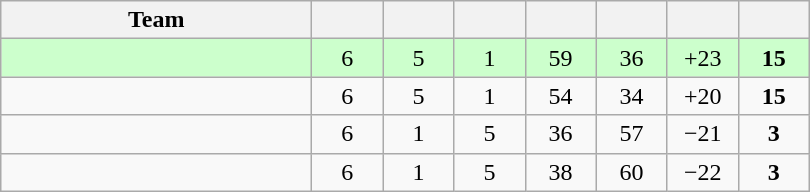<table class=wikitable style="text-align:center">
<tr>
<th width=200>Team</th>
<th width=40></th>
<th width=40></th>
<th width=40></th>
<th width=40></th>
<th width=40></th>
<th width=40></th>
<th width=40></th>
</tr>
<tr bgcolor=ccffcc>
<td align=left></td>
<td>6</td>
<td>5</td>
<td>1</td>
<td>59</td>
<td>36</td>
<td>+23</td>
<td><strong>15</strong></td>
</tr>
<tr>
<td align=left></td>
<td>6</td>
<td>5</td>
<td>1</td>
<td>54</td>
<td>34</td>
<td>+20</td>
<td><strong>15</strong></td>
</tr>
<tr>
<td align=left></td>
<td>6</td>
<td>1</td>
<td>5</td>
<td>36</td>
<td>57</td>
<td>−21</td>
<td><strong>3</strong></td>
</tr>
<tr>
<td align=left></td>
<td>6</td>
<td>1</td>
<td>5</td>
<td>38</td>
<td>60</td>
<td>−22</td>
<td><strong>3</strong></td>
</tr>
</table>
